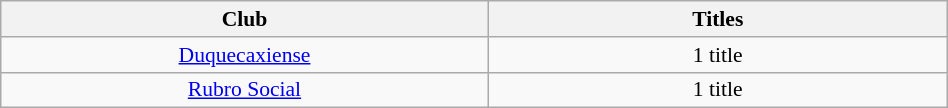<table class="wikitable sortable" style="font-size:90%; width: 50%; text-align: center;">
<tr>
<th width="12%">Club</th>
<th width="12%">Titles</th>
</tr>
<tr>
<td><a href='#'>Duquecaxiense</a></td>
<td>1 title</td>
</tr>
<tr>
<td><a href='#'>Rubro Social</a></td>
<td>1 title</td>
</tr>
</table>
